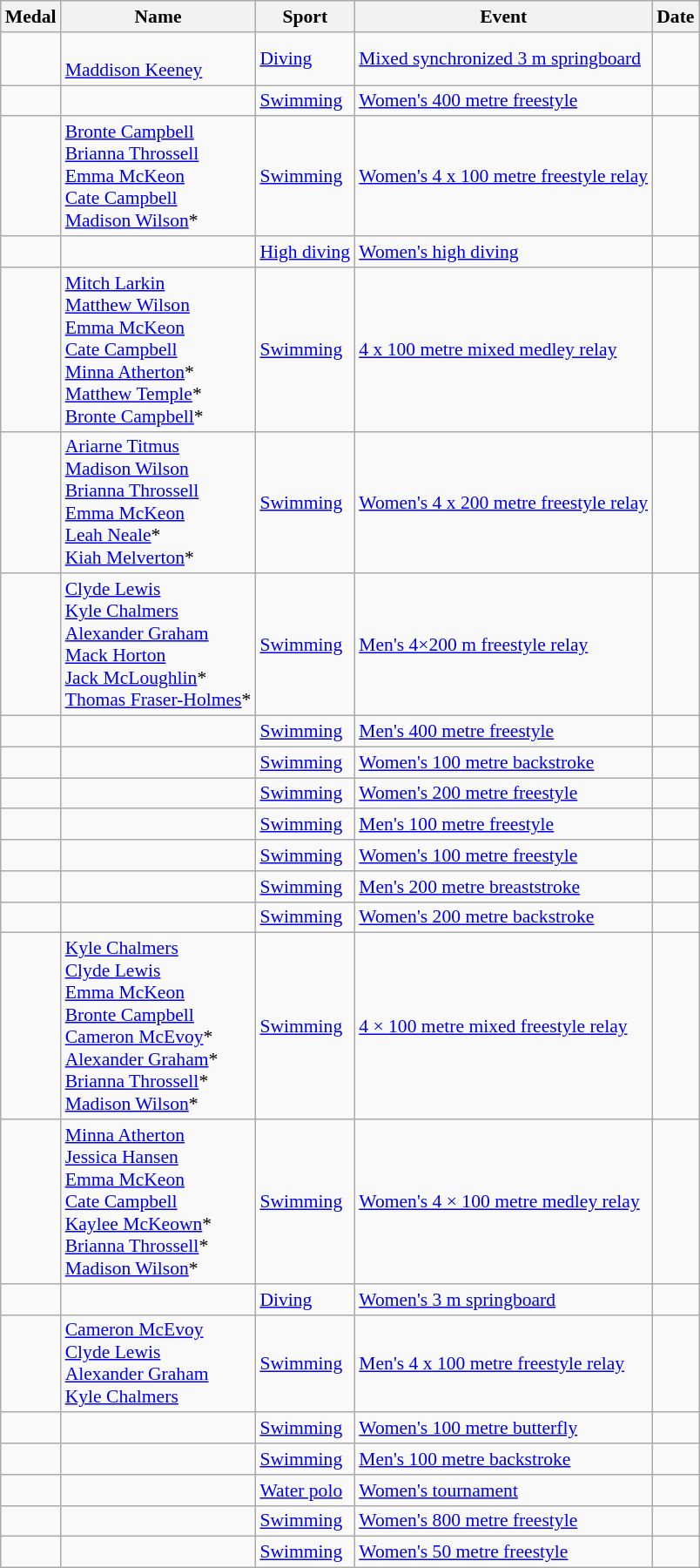<table class="wikitable sortable" style="font-size:90%">
<tr>
<th>Medal</th>
<th>Name</th>
<th>Sport</th>
<th>Event</th>
<th>Date</th>
</tr>
<tr>
<td></td>
<td><br><a href='#'>Maddison Keeney</a></td>
<td><a href='#'>Diving</a></td>
<td><a href='#'>Mixed synchronized 3 m springboard</a></td>
<td></td>
</tr>
<tr>
<td></td>
<td></td>
<td><a href='#'>Swimming</a></td>
<td><a href='#'>Women's 400 metre freestyle</a></td>
<td></td>
</tr>
<tr>
<td></td>
<td><a href='#'>Bronte Campbell</a><br><a href='#'>Brianna Throssell</a><br><a href='#'>Emma McKeon</a><br><a href='#'>Cate Campbell</a><br><a href='#'>Madison Wilson</a>*</td>
<td><a href='#'>Swimming</a></td>
<td><a href='#'>Women's 4 x 100 metre freestyle relay</a></td>
<td></td>
</tr>
<tr>
<td></td>
<td></td>
<td><a href='#'>High diving</a></td>
<td><a href='#'>Women's high diving</a></td>
<td></td>
</tr>
<tr>
<td></td>
<td><a href='#'>Mitch Larkin</a><br><a href='#'>Matthew Wilson</a><br><a href='#'>Emma McKeon</a><br><a href='#'>Cate Campbell</a><br><a href='#'>Minna Atherton</a>*<br><a href='#'>Matthew Temple</a>*<br><a href='#'>Bronte Campbell</a>*</td>
<td><a href='#'>Swimming</a></td>
<td><a href='#'>4 x 100 metre mixed medley relay</a></td>
<td></td>
</tr>
<tr>
<td></td>
<td><a href='#'>Ariarne Titmus</a><br><a href='#'>Madison Wilson</a><br><a href='#'>Brianna Throssell</a><br><a href='#'>Emma McKeon</a><br><a href='#'>Leah Neale</a>*<br><a href='#'>Kiah Melverton</a>*</td>
<td><a href='#'>Swimming</a></td>
<td><a href='#'>Women's 4 x 200 metre freestyle relay</a></td>
<td></td>
</tr>
<tr>
<td></td>
<td><a href='#'>Clyde Lewis</a><br><a href='#'>Kyle Chalmers</a><br><a href='#'>Alexander Graham</a><br><a href='#'>Mack Horton</a><br><a href='#'>Jack McLoughlin</a>*<br><a href='#'>Thomas Fraser-Holmes</a>*</td>
<td><a href='#'>Swimming</a></td>
<td><a href='#'>Men's 4×200 m freestyle relay</a></td>
<td></td>
</tr>
<tr>
<td></td>
<td></td>
<td><a href='#'>Swimming</a></td>
<td><a href='#'>Men's 400 metre freestyle</a></td>
<td></td>
</tr>
<tr>
<td></td>
<td></td>
<td><a href='#'>Swimming</a></td>
<td><a href='#'>Women's 100 metre backstroke</a></td>
<td></td>
</tr>
<tr>
<td></td>
<td></td>
<td><a href='#'>Swimming</a></td>
<td><a href='#'>Women's 200 metre freestyle</a></td>
<td></td>
</tr>
<tr>
<td></td>
<td></td>
<td><a href='#'>Swimming</a></td>
<td><a href='#'>Men's 100 metre freestyle</a></td>
<td></td>
</tr>
<tr>
<td></td>
<td></td>
<td><a href='#'>Swimming</a></td>
<td><a href='#'>Women's 100 metre freestyle</a></td>
<td></td>
</tr>
<tr>
<td></td>
<td></td>
<td><a href='#'>Swimming</a></td>
<td><a href='#'>Men's 200 metre breaststroke</a></td>
<td></td>
</tr>
<tr>
<td></td>
<td></td>
<td><a href='#'>Swimming</a></td>
<td><a href='#'>Women's 200 metre backstroke</a></td>
<td></td>
</tr>
<tr>
<td></td>
<td><a href='#'>Kyle Chalmers</a><br><a href='#'>Clyde Lewis</a><br><a href='#'>Emma McKeon</a><br><a href='#'>Bronte Campbell</a><br><a href='#'>Cameron McEvoy</a>*<br><a href='#'>Alexander Graham</a>*<br><a href='#'>Brianna Throssell</a>*<br><a href='#'>Madison Wilson</a>*</td>
<td><a href='#'>Swimming</a></td>
<td><a href='#'>4 × 100 metre mixed freestyle relay</a></td>
<td></td>
</tr>
<tr>
<td></td>
<td><a href='#'>Minna Atherton</a><br><a href='#'>Jessica Hansen</a><br><a href='#'>Emma McKeon</a><br><a href='#'>Cate Campbell</a><br><a href='#'>Kaylee McKeown</a>*<br><a href='#'>Brianna Throssell</a>*<br><a href='#'>Madison Wilson</a>*</td>
<td><a href='#'>Swimming</a></td>
<td><a href='#'>Women's 4 × 100 metre medley relay</a></td>
<td></td>
</tr>
<tr>
<td></td>
<td></td>
<td><a href='#'>Diving</a></td>
<td><a href='#'>Women's 3 m springboard</a></td>
<td></td>
</tr>
<tr>
<td></td>
<td><a href='#'>Cameron McEvoy</a><br><a href='#'>Clyde Lewis</a><br><a href='#'>Alexander Graham</a><br><a href='#'>Kyle Chalmers</a></td>
<td><a href='#'>Swimming</a></td>
<td><a href='#'>Men's 4 x 100 metre freestyle relay</a></td>
<td></td>
</tr>
<tr>
<td></td>
<td></td>
<td><a href='#'>Swimming</a></td>
<td><a href='#'>Women's 100 metre butterfly</a></td>
<td></td>
</tr>
<tr>
<td></td>
<td></td>
<td><a href='#'>Swimming</a></td>
<td><a href='#'>Men's 100 metre backstroke</a></td>
<td></td>
</tr>
<tr>
<td></td>
<td> </td>
<td><a href='#'>Water polo</a></td>
<td><a href='#'>Women's tournament</a></td>
<td></td>
</tr>
<tr>
<td></td>
<td></td>
<td><a href='#'>Swimming</a></td>
<td><a href='#'>Women's 800 metre freestyle</a></td>
<td></td>
</tr>
<tr>
<td></td>
<td></td>
<td><a href='#'>Swimming</a></td>
<td><a href='#'>Women's 50 metre freestyle</a></td>
<td></td>
</tr>
</table>
